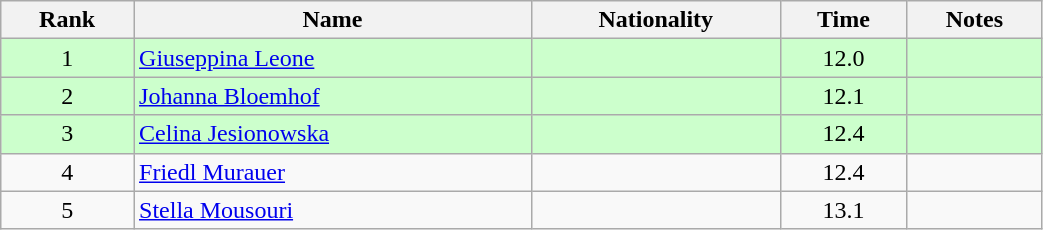<table class="wikitable sortable" style="text-align:center;width: 55%">
<tr>
<th>Rank</th>
<th>Name</th>
<th>Nationality</th>
<th>Time</th>
<th>Notes</th>
</tr>
<tr bgcolor=ccffcc>
<td>1</td>
<td align=left><a href='#'>Giuseppina Leone</a></td>
<td align=left></td>
<td>12.0</td>
<td></td>
</tr>
<tr bgcolor=ccffcc>
<td>2</td>
<td align=left><a href='#'>Johanna Bloemhof</a></td>
<td align=left></td>
<td>12.1</td>
<td></td>
</tr>
<tr bgcolor=ccffcc>
<td>3</td>
<td align=left><a href='#'>Celina Jesionowska</a></td>
<td align=left></td>
<td>12.4</td>
<td></td>
</tr>
<tr>
<td>4</td>
<td align=left><a href='#'>Friedl Murauer</a></td>
<td align=left></td>
<td>12.4</td>
<td></td>
</tr>
<tr>
<td>5</td>
<td align=left><a href='#'>Stella Mousouri</a></td>
<td align=left></td>
<td>13.1</td>
<td></td>
</tr>
</table>
